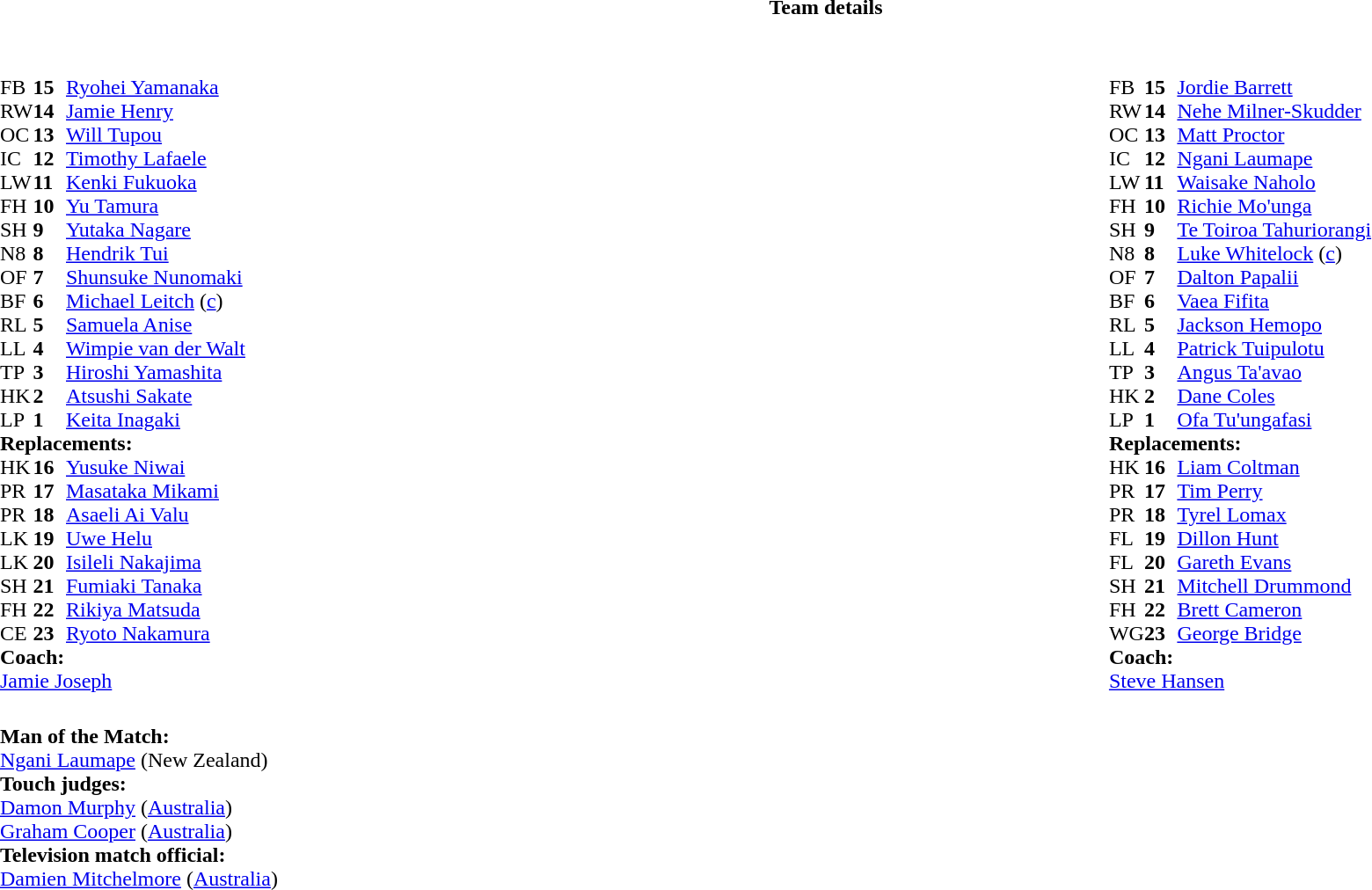<table border="0" style="width:100%" class="collapsible collapsed">
<tr>
<th>Team details</th>
</tr>
<tr>
<td><br><table style="width:100%">
<tr>
<td style="vertical-align:top;width:50%"><br><table cellspacing="0" cellpadding="0">
<tr>
<th width="25"></th>
<th width="25"></th>
</tr>
<tr>
<td>FB</td>
<td><strong>15</strong></td>
<td><a href='#'>Ryohei Yamanaka</a></td>
<td></td>
<td></td>
</tr>
<tr>
<td>RW</td>
<td><strong>14</strong></td>
<td><a href='#'>Jamie Henry</a></td>
<td></td>
<td></td>
</tr>
<tr>
<td>OC</td>
<td><strong>13</strong></td>
<td><a href='#'>Will Tupou</a></td>
</tr>
<tr>
<td>IC</td>
<td><strong>12</strong></td>
<td><a href='#'>Timothy Lafaele</a></td>
</tr>
<tr>
<td>LW</td>
<td><strong>11</strong></td>
<td><a href='#'>Kenki Fukuoka</a></td>
</tr>
<tr>
<td>FH</td>
<td><strong>10</strong></td>
<td><a href='#'>Yu Tamura</a></td>
</tr>
<tr>
<td>SH</td>
<td><strong>9</strong></td>
<td><a href='#'>Yutaka Nagare</a></td>
<td></td>
<td></td>
</tr>
<tr>
<td>N8</td>
<td><strong>8</strong></td>
<td><a href='#'>Hendrik Tui</a></td>
</tr>
<tr>
<td>OF</td>
<td><strong>7</strong></td>
<td><a href='#'>Shunsuke Nunomaki</a></td>
</tr>
<tr>
<td>BF</td>
<td><strong>6</strong></td>
<td><a href='#'>Michael Leitch</a> (<a href='#'>c</a>)</td>
</tr>
<tr>
<td>RL</td>
<td><strong>5</strong></td>
<td><a href='#'>Samuela Anise</a></td>
<td></td>
<td></td>
</tr>
<tr>
<td>LL</td>
<td><strong>4</strong></td>
<td><a href='#'>Wimpie van der Walt</a></td>
<td></td>
<td></td>
</tr>
<tr>
<td>TP</td>
<td><strong>3</strong></td>
<td><a href='#'>Hiroshi Yamashita</a></td>
<td></td>
<td></td>
</tr>
<tr>
<td>HK</td>
<td><strong>2</strong></td>
<td><a href='#'>Atsushi Sakate</a></td>
<td></td>
<td></td>
</tr>
<tr>
<td>LP</td>
<td><strong>1</strong></td>
<td><a href='#'>Keita Inagaki</a></td>
<td></td>
<td></td>
</tr>
<tr>
<td colspan="3"><strong>Replacements:</strong></td>
</tr>
<tr>
<td>HK</td>
<td><strong>16</strong></td>
<td><a href='#'>Yusuke Niwai</a></td>
<td></td>
<td></td>
</tr>
<tr>
<td>PR</td>
<td><strong>17</strong></td>
<td><a href='#'>Masataka Mikami</a></td>
<td></td>
<td></td>
</tr>
<tr>
<td>PR</td>
<td><strong>18</strong></td>
<td><a href='#'>Asaeli Ai Valu</a></td>
<td></td>
<td></td>
</tr>
<tr>
<td>LK</td>
<td><strong>19</strong></td>
<td><a href='#'>Uwe Helu</a></td>
<td></td>
<td></td>
</tr>
<tr>
<td>LK</td>
<td><strong>20</strong></td>
<td><a href='#'>Isileli Nakajima</a></td>
<td></td>
<td></td>
</tr>
<tr>
<td>SH</td>
<td><strong>21</strong></td>
<td><a href='#'>Fumiaki Tanaka</a></td>
<td></td>
<td></td>
</tr>
<tr>
<td>FH</td>
<td><strong>22</strong></td>
<td><a href='#'>Rikiya Matsuda</a></td>
<td></td>
<td></td>
</tr>
<tr>
<td>CE</td>
<td><strong>23</strong></td>
<td><a href='#'>Ryoto Nakamura</a></td>
<td></td>
<td></td>
</tr>
<tr>
<td colspan="3"><strong>Coach:</strong></td>
</tr>
<tr>
<td colspan="4"> <a href='#'>Jamie Joseph</a></td>
</tr>
</table>
</td>
<td style="vertical-align:top;width:50%"><br><table cellspacing="0" cellpadding="0" style="margin:auto">
<tr>
<th width="25"></th>
<th width="25"></th>
</tr>
<tr>
<td>FB</td>
<td><strong>15</strong></td>
<td><a href='#'>Jordie Barrett</a></td>
</tr>
<tr>
<td>RW</td>
<td><strong>14</strong></td>
<td><a href='#'>Nehe Milner-Skudder</a></td>
<td></td>
<td></td>
</tr>
<tr>
<td>OC</td>
<td><strong>13</strong></td>
<td><a href='#'>Matt Proctor</a></td>
</tr>
<tr>
<td>IC</td>
<td><strong>12</strong></td>
<td><a href='#'>Ngani Laumape</a></td>
</tr>
<tr>
<td>LW</td>
<td><strong>11</strong></td>
<td><a href='#'>Waisake Naholo</a></td>
<td></td>
<td></td>
</tr>
<tr>
<td>FH</td>
<td><strong>10</strong></td>
<td><a href='#'>Richie Mo'unga</a></td>
</tr>
<tr>
<td>SH</td>
<td><strong>9</strong></td>
<td><a href='#'>Te Toiroa Tahuriorangi</a></td>
<td></td>
<td></td>
</tr>
<tr>
<td>N8</td>
<td><strong>8</strong></td>
<td><a href='#'>Luke Whitelock</a> (<a href='#'>c</a>)</td>
</tr>
<tr>
<td>OF</td>
<td><strong>7</strong></td>
<td><a href='#'>Dalton Papalii</a></td>
<td></td>
<td></td>
</tr>
<tr>
<td>BF</td>
<td><strong>6</strong></td>
<td><a href='#'>Vaea Fifita</a></td>
</tr>
<tr>
<td>RL</td>
<td><strong>5</strong></td>
<td><a href='#'>Jackson Hemopo</a></td>
</tr>
<tr>
<td>LL</td>
<td><strong>4</strong></td>
<td><a href='#'>Patrick Tuipulotu</a></td>
<td></td>
<td></td>
</tr>
<tr>
<td>TP</td>
<td><strong>3</strong></td>
<td><a href='#'>Angus Ta'avao</a></td>
<td></td>
<td></td>
</tr>
<tr>
<td>HK</td>
<td><strong>2</strong></td>
<td><a href='#'>Dane Coles</a></td>
<td></td>
<td></td>
</tr>
<tr>
<td>LP</td>
<td><strong>1</strong></td>
<td><a href='#'>Ofa Tu'ungafasi</a></td>
<td></td>
<td></td>
</tr>
<tr>
<td colspan="3"><strong>Replacements:</strong></td>
</tr>
<tr>
<td>HK</td>
<td><strong>16</strong></td>
<td><a href='#'>Liam Coltman</a></td>
<td></td>
<td></td>
</tr>
<tr>
<td>PR</td>
<td><strong>17</strong></td>
<td><a href='#'>Tim Perry</a></td>
<td></td>
<td></td>
</tr>
<tr>
<td>PR</td>
<td><strong>18</strong></td>
<td><a href='#'>Tyrel Lomax</a></td>
<td></td>
<td></td>
</tr>
<tr>
<td>FL</td>
<td><strong>19</strong></td>
<td><a href='#'>Dillon Hunt</a></td>
<td></td>
<td></td>
</tr>
<tr>
<td>FL</td>
<td><strong>20</strong></td>
<td><a href='#'>Gareth Evans</a></td>
<td></td>
<td></td>
</tr>
<tr>
<td>SH</td>
<td><strong>21</strong></td>
<td><a href='#'>Mitchell Drummond</a></td>
<td></td>
<td></td>
</tr>
<tr>
<td>FH</td>
<td><strong>22</strong></td>
<td><a href='#'>Brett Cameron</a></td>
<td></td>
<td></td>
</tr>
<tr>
<td>WG</td>
<td><strong>23</strong></td>
<td><a href='#'>George Bridge</a></td>
<td></td>
<td></td>
</tr>
<tr>
<td colspan="3"><strong>Coach:</strong></td>
</tr>
<tr>
<td colspan="4"> <a href='#'>Steve Hansen</a></td>
</tr>
</table>
</td>
</tr>
</table>
<table style="width:100%">
<tr>
<td><br><strong>Man of the Match:</strong>
<br><a href='#'>Ngani Laumape</a> (New Zealand)<br><strong>Touch judges:</strong>
<br><a href='#'>Damon Murphy</a> (<a href='#'>Australia</a>)
<br><a href='#'>Graham Cooper</a> (<a href='#'>Australia</a>)
<br><strong>Television match official:</strong>
<br><a href='#'>Damien Mitchelmore</a> (<a href='#'>Australia</a>)</td>
</tr>
</table>
</td>
</tr>
</table>
